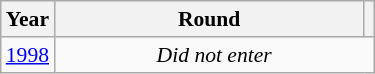<table class="wikitable" style="text-align: center; font-size:90%">
<tr>
<th>Year</th>
<th style="width:200px">Round</th>
<th></th>
</tr>
<tr>
<td><a href='#'>1998</a></td>
<td colspan="2"><em>Did not enter</em></td>
</tr>
</table>
